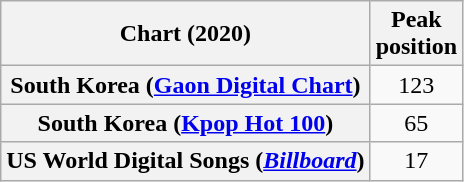<table class="wikitable sortable plainrowheaders" style="text-align:center">
<tr>
<th scope="col">Chart (2020)</th>
<th scope="col">Peak<br>position</th>
</tr>
<tr>
<th scope="row">South Korea (<a href='#'>Gaon Digital Chart</a>)</th>
<td>123</td>
</tr>
<tr>
<th scope="row">South Korea (<a href='#'>Kpop Hot 100</a>)</th>
<td>65</td>
</tr>
<tr>
<th scope="row">US World Digital Songs (<a href='#'><em>Billboard</em></a>)</th>
<td>17</td>
</tr>
</table>
